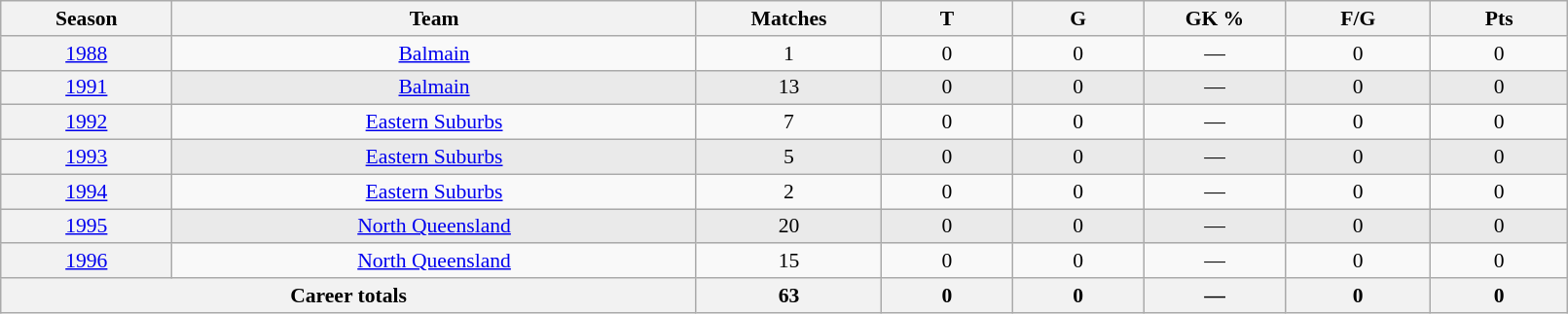<table class="wikitable sortable"  style="font-size:90%; text-align:center; width:85%;">
<tr>
<th width=2%>Season</th>
<th width=8%>Team</th>
<th width=2%>Matches</th>
<th width=2%>T</th>
<th width=2%>G</th>
<th width=2%>GK %</th>
<th width=2%>F/G</th>
<th width=2%>Pts</th>
</tr>
<tr>
<th scope="row" style="text-align:center; font-weight:normal"><a href='#'>1988</a></th>
<td style="text-align:center;"> <a href='#'>Balmain</a></td>
<td>1</td>
<td>0</td>
<td>0</td>
<td>—</td>
<td>0</td>
<td>0</td>
</tr>
<tr style="background-color: #EAEAEA">
<th scope="row" style="text-align:center; font-weight:normal"><a href='#'>1991</a></th>
<td style="text-align:center;"> <a href='#'>Balmain</a></td>
<td>13</td>
<td>0</td>
<td>0</td>
<td>—</td>
<td>0</td>
<td>0</td>
</tr>
<tr>
<th scope="row" style="text-align:center; font-weight:normal"><a href='#'>1992</a></th>
<td style="text-align:center;"> <a href='#'>Eastern Suburbs</a></td>
<td>7</td>
<td>0</td>
<td>0</td>
<td>—</td>
<td>0</td>
<td>0</td>
</tr>
<tr style="background-color: #EAEAEA">
<th scope="row" style="text-align:center; font-weight:normal"><a href='#'>1993</a></th>
<td style="text-align:center;"> <a href='#'>Eastern Suburbs</a></td>
<td>5</td>
<td>0</td>
<td>0</td>
<td>—</td>
<td>0</td>
<td>0</td>
</tr>
<tr>
<th scope="row" style="text-align:center; font-weight:normal"><a href='#'>1994</a></th>
<td style="text-align:center;"> <a href='#'>Eastern Suburbs</a></td>
<td>2</td>
<td>0</td>
<td>0</td>
<td>—</td>
<td>0</td>
<td>0</td>
</tr>
<tr style="background-color: #EAEAEA">
<th scope="row" style="text-align:center; font-weight:normal"><a href='#'>1995</a></th>
<td style="text-align:center;"> <a href='#'>North Queensland</a></td>
<td>20</td>
<td>0</td>
<td>0</td>
<td>—</td>
<td>0</td>
<td>0</td>
</tr>
<tr>
<th scope="row" style="text-align:center; font-weight:normal"><a href='#'>1996</a></th>
<td style="text-align:center;"> <a href='#'>North Queensland</a></td>
<td>15</td>
<td>0</td>
<td>0</td>
<td>—</td>
<td>0</td>
<td>0</td>
</tr>
<tr class="sortbottom">
<th colspan=2>Career totals</th>
<th>63</th>
<th>0</th>
<th>0</th>
<th>—</th>
<th>0</th>
<th>0</th>
</tr>
</table>
